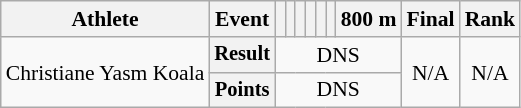<table class="wikitable" style="font-size:90%;">
<tr>
<th>Athlete</th>
<th>Event</th>
<th></th>
<th></th>
<th></th>
<th></th>
<th></th>
<th></th>
<th>800 m</th>
<th>Final</th>
<th>Rank</th>
</tr>
<tr align=center>
<td rowspan="2" style="text-align:left;">Christiane Yasm Koala</td>
<th style="font-size:95%">Result</th>
<td colspan=7>DNS</td>
<td rowspan=2>N/A</td>
<td rowspan=2>N/A</td>
</tr>
<tr align=center>
<th style="font-size:95%">Points</th>
<td colspan=7>DNS</td>
</tr>
</table>
